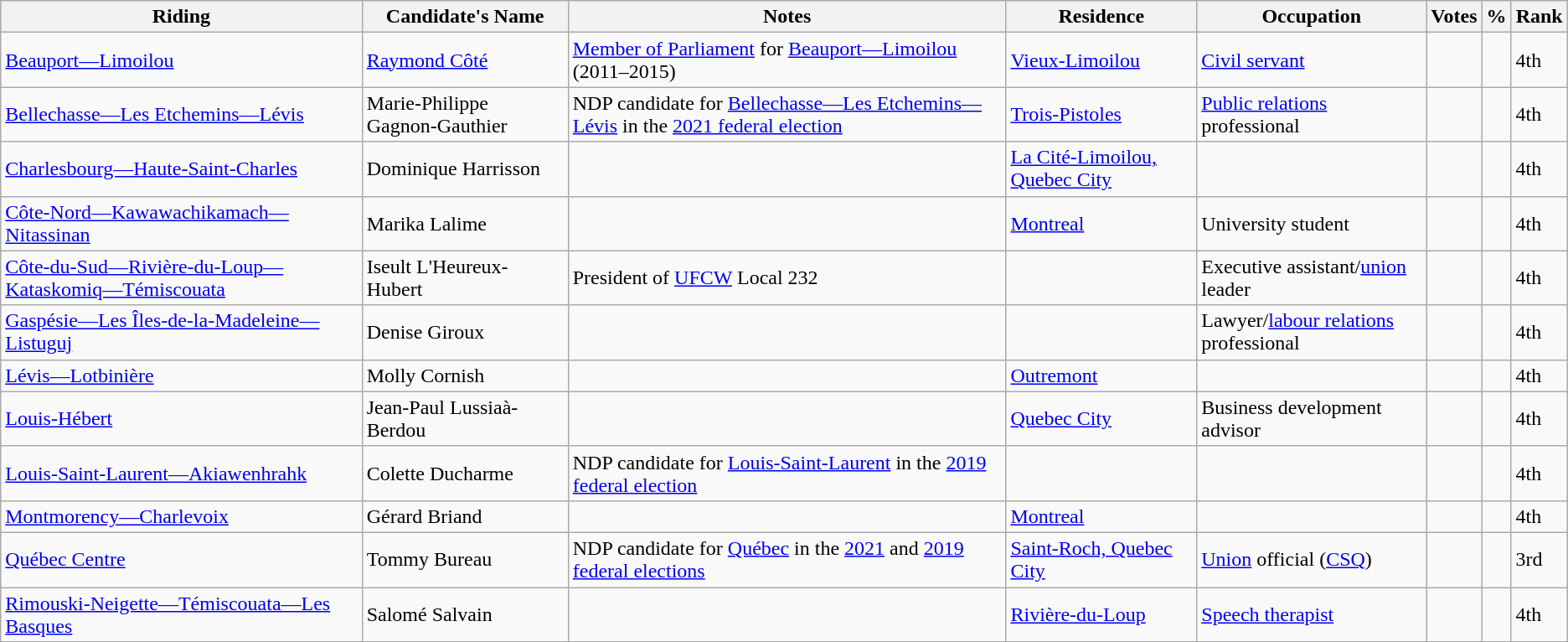<table class="wikitable sortable">
<tr>
<th>Riding<br></th>
<th>Candidate's Name</th>
<th>Notes</th>
<th>Residence</th>
<th>Occupation</th>
<th>Votes</th>
<th>%</th>
<th>Rank</th>
</tr>
<tr>
<td><a href='#'>Beauport—Limoilou</a></td>
<td><a href='#'>Raymond Côté</a></td>
<td><a href='#'>Member of Parliament</a> for <a href='#'>Beauport—Limoilou</a> (2011–2015)</td>
<td><a href='#'>Vieux-Limoilou</a></td>
<td><a href='#'>Civil servant</a></td>
<td></td>
<td></td>
<td>4th</td>
</tr>
<tr>
<td><a href='#'>Bellechasse—Les Etchemins—Lévis</a></td>
<td>Marie-Philippe Gagnon-Gauthier</td>
<td>NDP candidate for <a href='#'>Bellechasse—Les Etchemins—Lévis</a> in the <a href='#'>2021 federal election</a></td>
<td><a href='#'>Trois-Pistoles</a></td>
<td><a href='#'>Public relations</a> professional</td>
<td></td>
<td></td>
<td>4th</td>
</tr>
<tr>
<td><a href='#'>Charlesbourg—Haute-Saint-Charles</a></td>
<td>Dominique Harrisson</td>
<td></td>
<td><a href='#'>La Cité-Limoilou, Quebec City</a></td>
<td></td>
<td></td>
<td></td>
<td>4th</td>
</tr>
<tr>
<td><a href='#'>Côte-Nord—Kawawachikamach—Nitassinan</a></td>
<td>Marika Lalime</td>
<td></td>
<td><a href='#'>Montreal</a></td>
<td>University student</td>
<td></td>
<td></td>
<td>4th</td>
</tr>
<tr>
<td><a href='#'>Côte-du-Sud—Rivière-du-Loup—Kataskomiq—Témiscouata</a></td>
<td>Iseult L'Heureux-Hubert</td>
<td>President of <a href='#'>UFCW</a> Local 232</td>
<td></td>
<td>Executive assistant/<a href='#'>union</a> leader</td>
<td></td>
<td></td>
<td>4th</td>
</tr>
<tr>
<td><a href='#'>Gaspésie—Les Îles-de-la-Madeleine—Listuguj</a></td>
<td>Denise Giroux</td>
<td></td>
<td></td>
<td>Lawyer/<a href='#'>labour relations</a> professional</td>
<td></td>
<td></td>
<td>4th</td>
</tr>
<tr>
<td><a href='#'>Lévis—Lotbinière</a></td>
<td>Molly Cornish</td>
<td></td>
<td><a href='#'>Outremont</a></td>
<td></td>
<td></td>
<td></td>
<td>4th</td>
</tr>
<tr>
<td><a href='#'>Louis-Hébert</a></td>
<td>Jean-Paul Lussiaà-Berdou</td>
<td></td>
<td><a href='#'>Quebec City</a></td>
<td>Business development advisor</td>
<td></td>
<td></td>
<td>4th</td>
</tr>
<tr>
<td><a href='#'>Louis-Saint-Laurent—Akiawenhrahk</a></td>
<td>Colette Ducharme</td>
<td>NDP candidate for <a href='#'>Louis-Saint-Laurent</a> in the <a href='#'>2019 federal election</a></td>
<td></td>
<td></td>
<td></td>
<td></td>
<td>4th</td>
</tr>
<tr>
<td><a href='#'>Montmorency—Charlevoix</a></td>
<td>Gérard Briand</td>
<td></td>
<td><a href='#'>Montreal</a></td>
<td></td>
<td></td>
<td></td>
<td>4th</td>
</tr>
<tr>
<td><a href='#'>Québec Centre</a></td>
<td>Tommy Bureau</td>
<td>NDP candidate for <a href='#'>Québec</a> in the <a href='#'>2021</a> and <a href='#'>2019 federal elections</a></td>
<td><a href='#'>Saint-Roch, Quebec City</a></td>
<td><a href='#'>Union</a> official (<a href='#'>CSQ</a>)</td>
<td></td>
<td></td>
<td>3rd</td>
</tr>
<tr>
<td><a href='#'>Rimouski-Neigette—Témiscouata—Les Basques</a></td>
<td>Salomé Salvain</td>
<td></td>
<td><a href='#'>Rivière-du-Loup</a></td>
<td><a href='#'>Speech therapist</a></td>
<td></td>
<td></td>
<td>4th</td>
</tr>
</table>
